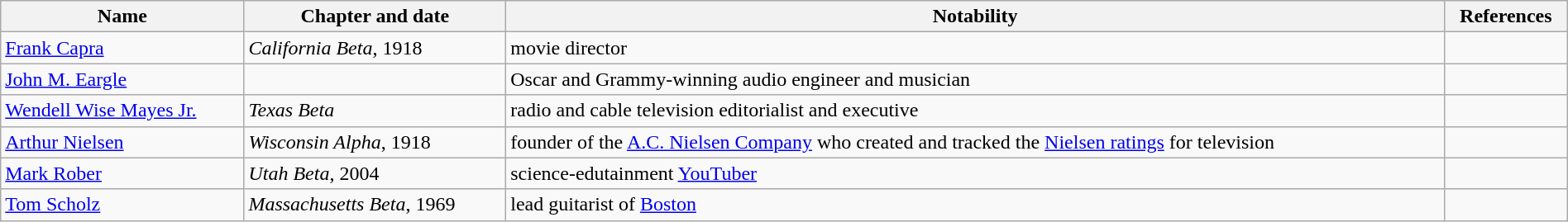<table class="wikitable sortable" " style="width:100%;">
<tr>
<th>Name</th>
<th>Chapter and date</th>
<th>Notability</th>
<th>References</th>
</tr>
<tr>
<td><a href='#'>Frank Capra</a></td>
<td><em>California Beta</em>, 1918</td>
<td>movie director</td>
<td></td>
</tr>
<tr>
<td><a href='#'>John M. Eargle</a></td>
<td></td>
<td>Oscar and Grammy-winning audio engineer and musician</td>
<td></td>
</tr>
<tr>
<td><a href='#'>Wendell Wise Mayes Jr.</a></td>
<td><em>Texas Beta</em></td>
<td>radio and cable television editorialist and executive</td>
<td></td>
</tr>
<tr>
<td><a href='#'>Arthur Nielsen</a></td>
<td><em>Wisconsin Alpha</em>, 1918</td>
<td>founder of the <a href='#'>A.C. Nielsen Company</a> who created and tracked the <a href='#'>Nielsen ratings</a> for television</td>
<td></td>
</tr>
<tr>
<td><a href='#'>Mark Rober</a></td>
<td><em>Utah Beta</em>, 2004</td>
<td>science-edutainment <a href='#'>YouTuber</a></td>
<td></td>
</tr>
<tr>
<td><a href='#'>Tom Scholz</a></td>
<td><em>Massachusetts Beta</em>, 1969</td>
<td>lead guitarist of <a href='#'>Boston</a></td>
<td></td>
</tr>
</table>
